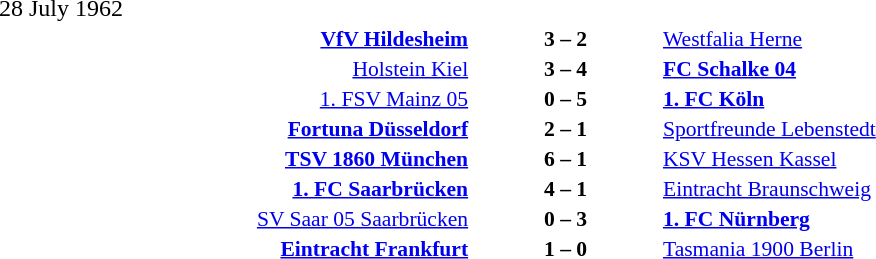<table width=100% cellspacing=1>
<tr>
<th width=25%></th>
<th width=10%></th>
<th width=25%></th>
<th></th>
</tr>
<tr>
<td>28 July 1962</td>
</tr>
<tr style=font-size:90%>
<td align=right><strong><a href='#'>VfV Hildesheim</a></strong></td>
<td align=center><strong>3 – 2</strong></td>
<td><a href='#'>Westfalia Herne</a></td>
</tr>
<tr style=font-size:90%>
<td align=right><a href='#'>Holstein Kiel</a></td>
<td align=center><strong>3 – 4</strong></td>
<td><strong><a href='#'>FC Schalke 04</a></strong></td>
</tr>
<tr style=font-size:90%>
<td align=right><a href='#'>1. FSV Mainz 05</a></td>
<td align=center><strong>0 – 5</strong></td>
<td><strong><a href='#'>1. FC Köln</a></strong></td>
</tr>
<tr style=font-size:90%>
<td align=right><strong><a href='#'>Fortuna Düsseldorf</a></strong></td>
<td align=center><strong>2 – 1</strong></td>
<td><a href='#'>Sportfreunde Lebenstedt</a></td>
</tr>
<tr style=font-size:90%>
<td align=right><strong><a href='#'>TSV 1860 München</a></strong></td>
<td align=center><strong>6 – 1</strong></td>
<td><a href='#'>KSV Hessen Kassel</a></td>
</tr>
<tr style=font-size:90%>
<td align=right><strong><a href='#'>1. FC Saarbrücken</a></strong></td>
<td align=center><strong>4 – 1</strong></td>
<td><a href='#'>Eintracht Braunschweig</a></td>
</tr>
<tr style=font-size:90%>
<td align=right><a href='#'>SV Saar 05 Saarbrücken</a></td>
<td align=center><strong>0 – 3</strong></td>
<td><strong><a href='#'>1. FC Nürnberg</a></strong></td>
</tr>
<tr style=font-size:90%>
<td align=right><strong><a href='#'>Eintracht Frankfurt</a></strong></td>
<td align=center><strong>1 – 0</strong></td>
<td><a href='#'>Tasmania 1900 Berlin</a></td>
</tr>
</table>
